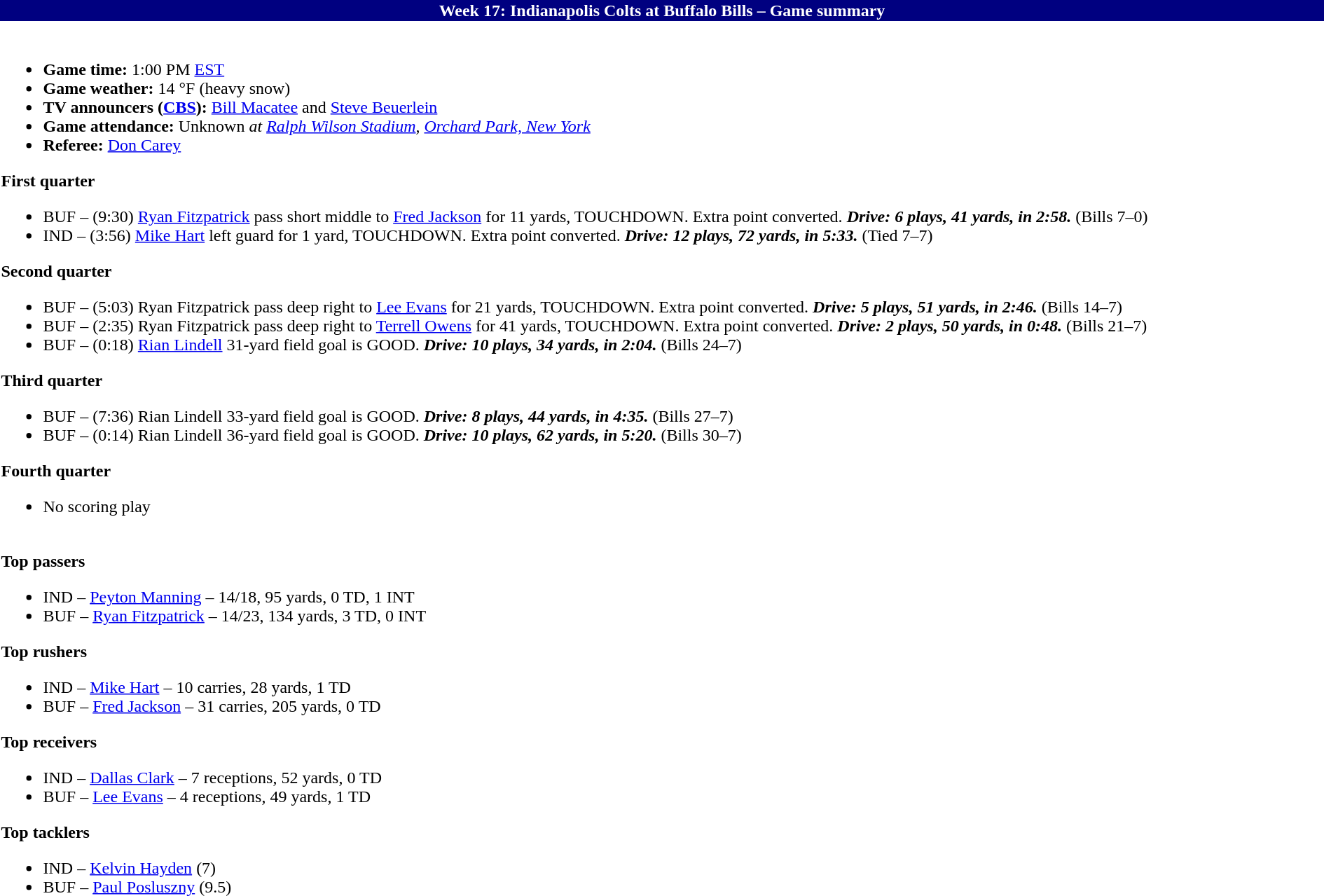<table class="toccolours"  style="width:100%; margin:auto;">
<tr>
<th style="background:navy;color:white;">Week 17: Indianapolis Colts at Buffalo Bills – Game summary</th>
</tr>
<tr>
<td><br>
<ul><li><strong>Game time:</strong> 1:00 PM <a href='#'>EST</a></li><li><strong>Game weather:</strong> 14 °F (heavy snow)</li><li><strong>TV announcers (<a href='#'>CBS</a>):</strong> <a href='#'>Bill Macatee</a> and <a href='#'>Steve Beuerlein</a></li><li><strong>Game attendance:</strong> Unknown <em>at <a href='#'>Ralph Wilson Stadium</a>, <a href='#'>Orchard Park, New York</a></em></li><li><strong>Referee:</strong> <a href='#'>Don Carey</a></li></ul><strong>First quarter</strong><ul><li>BUF – (9:30) <a href='#'>Ryan Fitzpatrick</a> pass short middle to <a href='#'>Fred Jackson</a> for 11 yards, TOUCHDOWN. Extra point converted. <strong><em>Drive: 6 plays, 41 yards, in 2:58.</em></strong> (Bills 7–0)</li><li>IND – (3:56) <a href='#'>Mike Hart</a> left guard for 1 yard, TOUCHDOWN. Extra point converted. <strong><em>Drive: 12 plays, 72 yards, in 5:33.</em></strong> (Tied 7–7)</li></ul><strong>Second quarter</strong><ul><li>BUF – (5:03) Ryan Fitzpatrick pass deep right to <a href='#'>Lee Evans</a> for 21 yards, TOUCHDOWN. Extra point converted. <strong><em>Drive: 5 plays, 51 yards, in 2:46.</em></strong> (Bills 14–7)</li><li>BUF – (2:35) Ryan Fitzpatrick pass deep right to <a href='#'>Terrell Owens</a> for 41 yards, TOUCHDOWN. Extra point converted. <strong><em>Drive: 2 plays, 50 yards, in 0:48.</em></strong> (Bills 21–7)</li><li>BUF – (0:18) <a href='#'>Rian Lindell</a> 31-yard field goal is GOOD. <strong><em>Drive: 10 plays, 34 yards, in 2:04.</em></strong> (Bills 24–7)</li></ul><strong>Third quarter</strong><ul><li>BUF – (7:36) Rian Lindell 33-yard field goal is GOOD. <strong><em>Drive: 8 plays, 44 yards, in 4:35.</em></strong> (Bills 27–7)</li><li>BUF – (0:14) Rian Lindell 36-yard field goal is GOOD. <strong><em>Drive: 10 plays, 62 yards, in 5:20.</em></strong> (Bills 30–7)</li></ul><strong>Fourth quarter</strong><ul><li>No scoring play</li></ul>
<br><strong>Top passers</strong><ul><li>IND – <a href='#'>Peyton Manning</a> – 14/18, 95 yards, 0 TD, 1 INT</li><li>BUF – <a href='#'>Ryan Fitzpatrick</a> – 14/23, 134 yards, 3 TD, 0 INT</li></ul><strong>Top rushers</strong><ul><li>IND – <a href='#'>Mike Hart</a> – 10 carries, 28 yards, 1 TD</li><li>BUF – <a href='#'>Fred Jackson</a> – 31 carries, 205 yards, 0 TD</li></ul><strong>Top receivers</strong><ul><li>IND – <a href='#'>Dallas Clark</a> – 7 receptions, 52 yards, 0 TD</li><li>BUF – <a href='#'>Lee Evans</a> – 4 receptions, 49 yards, 1 TD</li></ul><strong>Top tacklers</strong><ul><li>IND – <a href='#'>Kelvin Hayden</a> (7)</li><li>BUF – <a href='#'>Paul Posluszny</a> (9.5)</li></ul></td>
</tr>
</table>
